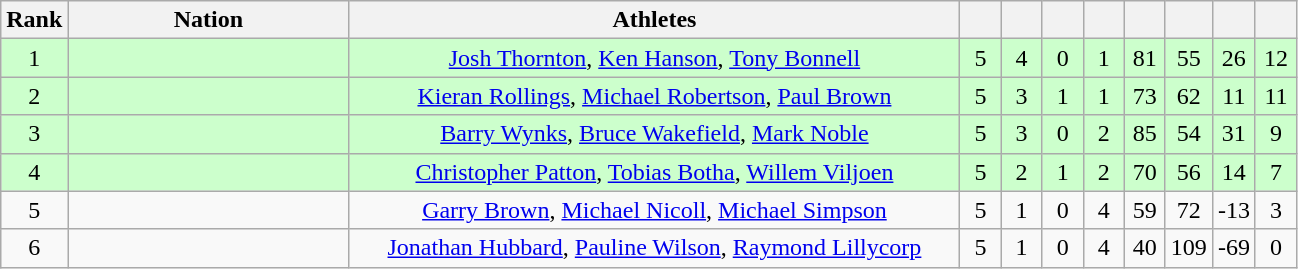<table class=wikitable style="text-align:center">
<tr>
<th width=20>Rank</th>
<th width=180>Nation</th>
<th width=400>Athletes</th>
<th width=20></th>
<th width=20></th>
<th width=20></th>
<th width=20></th>
<th width=20></th>
<th width=20></th>
<th width=20></th>
<th width=20></th>
</tr>
<tr bgcolor="ccffcc">
<td>1</td>
<td align="left"></td>
<td><a href='#'>Josh Thornton</a>, <a href='#'>Ken Hanson</a>, <a href='#'>Tony Bonnell</a></td>
<td>5</td>
<td>4</td>
<td>0</td>
<td>1</td>
<td>81</td>
<td>55</td>
<td>26</td>
<td>12</td>
</tr>
<tr bgcolor="ccffcc">
<td>2</td>
<td align="left"></td>
<td><a href='#'>Kieran Rollings</a>, <a href='#'>Michael Robertson</a>, <a href='#'>Paul Brown</a></td>
<td>5</td>
<td>3</td>
<td>1</td>
<td>1</td>
<td>73</td>
<td>62</td>
<td>11</td>
<td>11</td>
</tr>
<tr bgcolor="ccffcc">
<td>3</td>
<td align="left"></td>
<td><a href='#'>Barry Wynks</a>, <a href='#'>Bruce Wakefield</a>, <a href='#'>Mark Noble</a></td>
<td>5</td>
<td>3</td>
<td>0</td>
<td>2</td>
<td>85</td>
<td>54</td>
<td>31</td>
<td>9</td>
</tr>
<tr bgcolor="ccffcc">
<td>4</td>
<td align="left"></td>
<td><a href='#'>Christopher Patton</a>, <a href='#'>Tobias Botha</a>, <a href='#'>Willem Viljoen</a></td>
<td>5</td>
<td>2</td>
<td>1</td>
<td>2</td>
<td>70</td>
<td>56</td>
<td>14</td>
<td>7</td>
</tr>
<tr>
<td>5</td>
<td align=left></td>
<td><a href='#'>Garry Brown</a>, <a href='#'>Michael Nicoll</a>, <a href='#'>Michael Simpson</a></td>
<td>5</td>
<td>1</td>
<td>0</td>
<td>4</td>
<td>59</td>
<td>72</td>
<td>-13</td>
<td>3</td>
</tr>
<tr>
<td>6</td>
<td align=left></td>
<td><a href='#'>Jonathan Hubbard</a>, <a href='#'>Pauline Wilson</a>, <a href='#'>Raymond Lillycorp</a></td>
<td>5</td>
<td>1</td>
<td>0</td>
<td>4</td>
<td>40</td>
<td>109</td>
<td>-69</td>
<td>0</td>
</tr>
</table>
